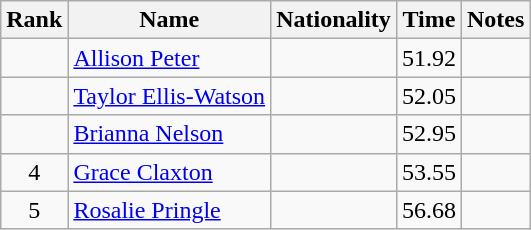<table class="wikitable sortable" style="text-align:center">
<tr>
<th>Rank</th>
<th>Name</th>
<th>Nationality</th>
<th>Time</th>
<th>Notes</th>
</tr>
<tr>
<td></td>
<td align=left><a href='#'>Allison Peter</a></td>
<td align=left></td>
<td>51.92</td>
<td></td>
</tr>
<tr>
<td></td>
<td align=left><a href='#'>Taylor Ellis-Watson</a></td>
<td align=left></td>
<td>52.05</td>
<td></td>
</tr>
<tr>
<td></td>
<td align=left><a href='#'>Brianna Nelson</a></td>
<td align=left></td>
<td>52.95</td>
<td></td>
</tr>
<tr>
<td>4</td>
<td align=left><a href='#'>Grace Claxton</a></td>
<td align=left></td>
<td>53.55</td>
<td></td>
</tr>
<tr>
<td>5</td>
<td align=left><a href='#'>Rosalie Pringle</a></td>
<td align=left></td>
<td>56.68</td>
<td></td>
</tr>
</table>
